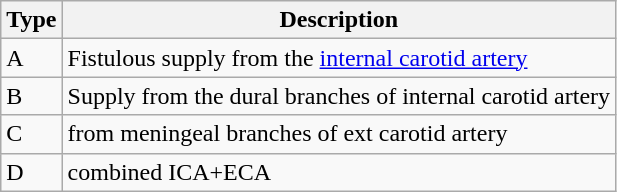<table class="wikitable">
<tr>
<th>Type</th>
<th>Description</th>
</tr>
<tr>
<td>A</td>
<td>Fistulous supply from the <a href='#'>internal carotid artery</a></td>
</tr>
<tr>
<td>B</td>
<td>Supply from the dural branches of internal carotid artery</td>
</tr>
<tr>
<td>C</td>
<td>from meningeal branches of ext carotid artery</td>
</tr>
<tr>
<td>D</td>
<td>combined ICA+ECA</td>
</tr>
</table>
